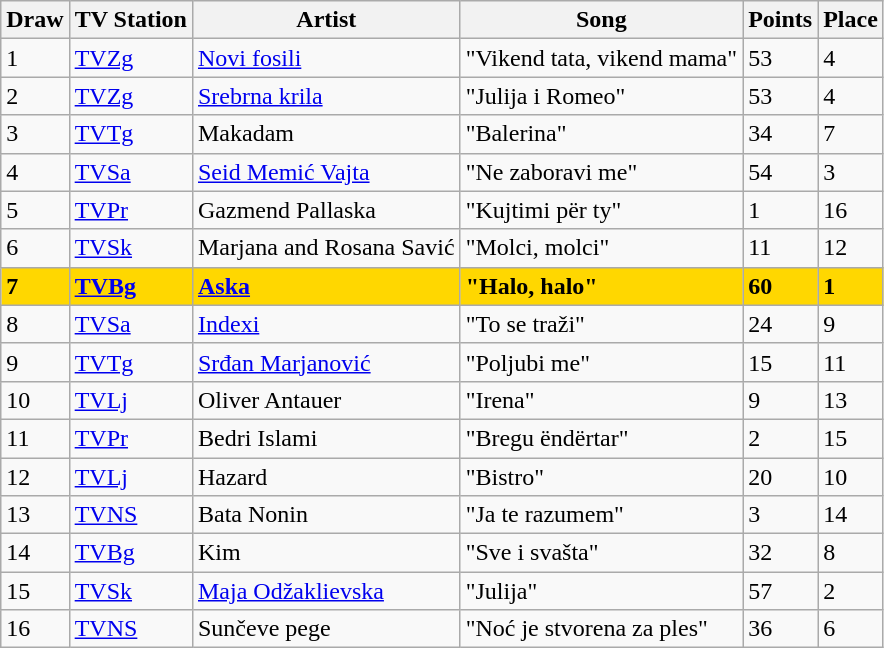<table class="sortable wikitable">
<tr>
<th>Draw</th>
<th>TV Station</th>
<th>Artist</th>
<th>Song</th>
<th>Points</th>
<th>Place</th>
</tr>
<tr>
<td>1</td>
<td> <a href='#'>TVZg</a></td>
<td><a href='#'>Novi fosili</a></td>
<td>"Vikend tata, vikend mama"</td>
<td>53</td>
<td>4</td>
</tr>
<tr>
<td>2</td>
<td> <a href='#'>TVZg</a></td>
<td><a href='#'>Srebrna krila</a></td>
<td>"Julija i Romeo"</td>
<td>53</td>
<td>4</td>
</tr>
<tr>
<td>3</td>
<td> <a href='#'>TVTg</a></td>
<td>Makadam</td>
<td>"Balerina"</td>
<td>34</td>
<td>7</td>
</tr>
<tr>
<td>4</td>
<td> <a href='#'>TVSa</a></td>
<td><a href='#'>Seid Memić Vajta</a></td>
<td>"Ne zaboravi me"</td>
<td>54</td>
<td>3</td>
</tr>
<tr>
<td>5</td>
<td> <a href='#'>TVPr</a></td>
<td>Gazmend Pallaska</td>
<td>"Kujtimi për ty"</td>
<td>1</td>
<td>16</td>
</tr>
<tr>
<td>6</td>
<td> <a href='#'>TVSk</a></td>
<td>Marjana and Rosana Savić</td>
<td>"Molci, molci"</td>
<td>11</td>
<td>12</td>
</tr>
<tr bgcolor="gold">
<td><strong>7 </strong></td>
<td> <strong><a href='#'>TVBg</a></strong></td>
<td><strong><a href='#'>Aska</a></strong></td>
<td><strong>"Halo, halo"</strong></td>
<td><strong>60</strong></td>
<td><strong>1</strong></td>
</tr>
<tr>
<td>8</td>
<td> <a href='#'>TVSa</a></td>
<td><a href='#'>Indexi</a></td>
<td>"To se traži"</td>
<td>24</td>
<td>9</td>
</tr>
<tr>
<td>9</td>
<td> <a href='#'>TVTg</a></td>
<td><a href='#'>Srđan Marjanović</a></td>
<td>"Poljubi me"</td>
<td>15</td>
<td>11</td>
</tr>
<tr>
<td>10</td>
<td> <a href='#'>TVLj</a></td>
<td>Oliver Antauer</td>
<td>"Irena"</td>
<td>9</td>
<td>13</td>
</tr>
<tr>
<td>11</td>
<td> <a href='#'>TVPr</a></td>
<td>Bedri Islami</td>
<td>"Bregu ëndërtar"</td>
<td>2</td>
<td>15</td>
</tr>
<tr>
<td>12</td>
<td> <a href='#'>TVLj</a></td>
<td>Hazard</td>
<td>"Bistro"</td>
<td>20</td>
<td>10</td>
</tr>
<tr>
<td>13</td>
<td> <a href='#'>TVNS</a></td>
<td>Bata Nonin</td>
<td>"Ja te razumem"</td>
<td>3</td>
<td>14</td>
</tr>
<tr>
<td>14</td>
<td> <a href='#'>TVBg</a></td>
<td>Kim</td>
<td>"Sve i svašta"</td>
<td>32</td>
<td>8</td>
</tr>
<tr>
<td>15</td>
<td> <a href='#'>TVSk</a></td>
<td><a href='#'>Maja Odžaklievska</a></td>
<td>"Julija"</td>
<td>57</td>
<td>2</td>
</tr>
<tr>
<td>16</td>
<td> <a href='#'>TVNS</a></td>
<td>Sunčeve pege</td>
<td>"Noć je stvorena za ples"</td>
<td>36</td>
<td>6</td>
</tr>
</table>
